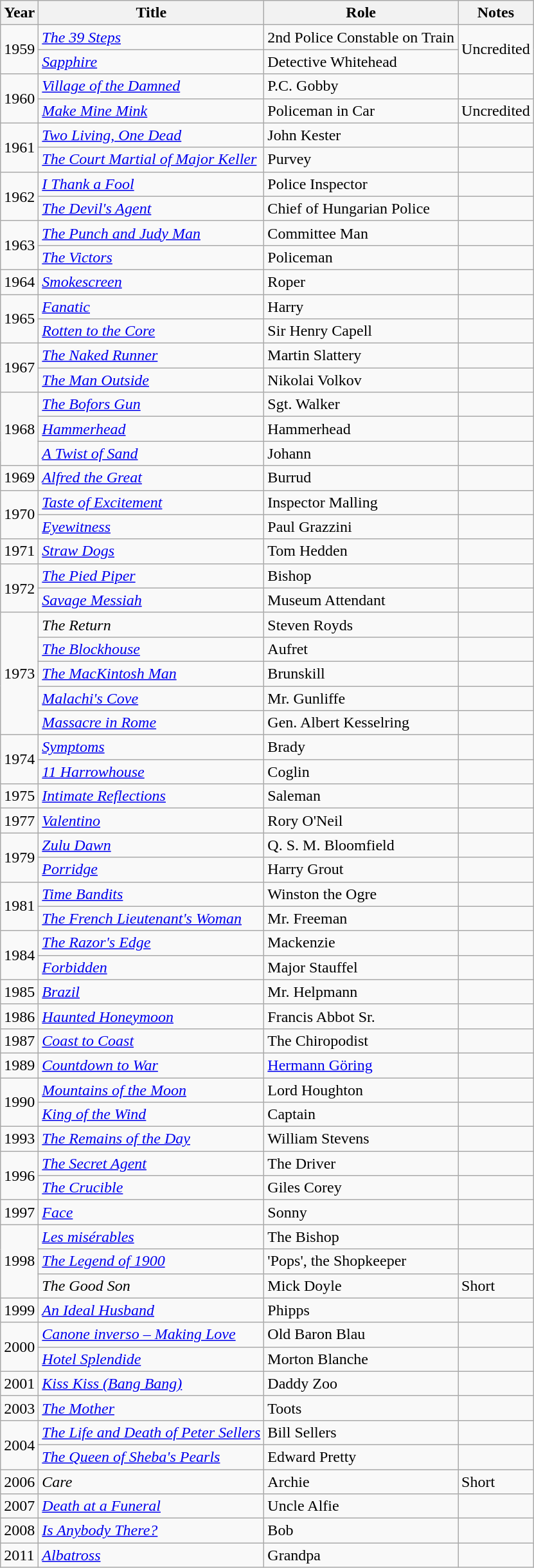<table class="wikitable sortable">
<tr>
<th>Year</th>
<th>Title</th>
<th>Role</th>
<th>Notes</th>
</tr>
<tr>
<td rowspan=2>1959</td>
<td data-sort-value="39 Steps, The"><em><a href='#'>The 39 Steps</a></em></td>
<td>2nd Police Constable on Train</td>
<td rowspan=2>Uncredited</td>
</tr>
<tr>
<td><em><a href='#'>Sapphire</a></em></td>
<td>Detective Whitehead</td>
</tr>
<tr>
<td rowspan=2>1960</td>
<td><em><a href='#'>Village of the Damned</a></em></td>
<td>P.C. Gobby</td>
<td></td>
</tr>
<tr>
<td><em><a href='#'>Make Mine Mink</a></em></td>
<td>Policeman in Car</td>
<td>Uncredited</td>
</tr>
<tr>
<td rowspan=2>1961</td>
<td><em><a href='#'>Two Living, One Dead</a></em></td>
<td>John Kester</td>
<td></td>
</tr>
<tr>
<td data-sort-value="Court Martial of Major Keller, The"><em><a href='#'>The Court Martial of Major Keller</a></em></td>
<td>Purvey</td>
<td></td>
</tr>
<tr>
<td rowspan=2>1962</td>
<td><em><a href='#'>I Thank a Fool</a></em></td>
<td>Police Inspector</td>
<td></td>
</tr>
<tr>
<td data-sort-value="Devil's Agent, The"><em><a href='#'>The Devil's Agent</a></em></td>
<td>Chief of Hungarian Police</td>
<td></td>
</tr>
<tr>
<td rowspan=2>1963</td>
<td data-sort-value="Punch and Judy Man, The"><em><a href='#'>The Punch and Judy Man</a></em></td>
<td>Committee Man</td>
<td></td>
</tr>
<tr>
<td data-sort-value="Victors, The"><em><a href='#'>The Victors</a></em></td>
<td>Policeman</td>
<td></td>
</tr>
<tr>
<td>1964</td>
<td><em><a href='#'>Smokescreen</a></em></td>
<td>Roper</td>
<td></td>
</tr>
<tr>
<td rowspan=2>1965</td>
<td><em><a href='#'>Fanatic</a></em></td>
<td>Harry</td>
<td></td>
</tr>
<tr>
<td><em><a href='#'>Rotten to the Core</a></em></td>
<td>Sir Henry Capell</td>
<td></td>
</tr>
<tr>
<td rowspan=2>1967</td>
<td data-sort-value="Naked Runner, The"><em><a href='#'>The Naked Runner</a></em></td>
<td>Martin Slattery</td>
<td></td>
</tr>
<tr>
<td data-sort-value="Man Outside, The"><em><a href='#'>The Man Outside</a></em></td>
<td>Nikolai Volkov</td>
<td></td>
</tr>
<tr>
<td rowspan=3>1968</td>
<td data-sort-value="Bofors Gun, The"><em><a href='#'>The Bofors Gun</a></em></td>
<td>Sgt. Walker</td>
<td></td>
</tr>
<tr>
<td><em><a href='#'>Hammerhead</a></em></td>
<td>Hammerhead</td>
<td></td>
</tr>
<tr>
<td data-sort-value="Twist of Sand, A"><em><a href='#'>A Twist of Sand</a></em></td>
<td>Johann</td>
<td></td>
</tr>
<tr>
<td>1969</td>
<td><em><a href='#'>Alfred the Great</a></em></td>
<td>Burrud</td>
<td></td>
</tr>
<tr>
<td rowspan=2>1970</td>
<td><em><a href='#'>Taste of Excitement</a></em></td>
<td>Inspector Malling</td>
<td></td>
</tr>
<tr>
<td><em><a href='#'>Eyewitness</a></em></td>
<td>Paul Grazzini</td>
<td></td>
</tr>
<tr>
<td>1971</td>
<td><em><a href='#'>Straw Dogs</a></em></td>
<td>Tom Hedden</td>
<td></td>
</tr>
<tr>
<td rowspan="2">1972</td>
<td data-sort-value="Pied Piper, The"><em><a href='#'>The Pied Piper</a></em></td>
<td>Bishop</td>
<td></td>
</tr>
<tr>
<td><em><a href='#'>Savage Messiah</a></em></td>
<td>Museum Attendant</td>
<td></td>
</tr>
<tr>
<td rowspan=5>1973</td>
<td data-sort-value="Return, The"><em>The Return</em></td>
<td>Steven Royds</td>
<td></td>
</tr>
<tr>
<td data-sort-value="Blockhouse, The"><em><a href='#'>The Blockhouse</a></em></td>
<td>Aufret</td>
<td></td>
</tr>
<tr>
<td data-sort-value="MacKintosh Man, The"><em><a href='#'>The MacKintosh Man</a></em></td>
<td>Brunskill</td>
<td></td>
</tr>
<tr>
<td><em><a href='#'>Malachi's Cove</a></em></td>
<td>Mr. Gunliffe</td>
<td></td>
</tr>
<tr>
<td><em><a href='#'>Massacre in Rome</a></em></td>
<td>Gen. Albert Kesselring</td>
<td></td>
</tr>
<tr>
<td rowspan=2>1974</td>
<td><em><a href='#'>Symptoms</a></em></td>
<td>Brady</td>
<td></td>
</tr>
<tr>
<td><em><a href='#'>11 Harrowhouse</a></em></td>
<td>Coglin</td>
<td></td>
</tr>
<tr>
<td>1975</td>
<td><em><a href='#'>Intimate Reflections</a></em></td>
<td>Saleman</td>
<td></td>
</tr>
<tr>
<td>1977</td>
<td><em><a href='#'>Valentino</a></em></td>
<td>Rory O'Neil</td>
<td></td>
</tr>
<tr>
<td rowspan=2>1979</td>
<td><em><a href='#'>Zulu Dawn</a></em></td>
<td>Q. S. M. Bloomfield</td>
<td></td>
</tr>
<tr>
<td><em><a href='#'>Porridge</a></em></td>
<td>Harry Grout</td>
<td></td>
</tr>
<tr>
<td rowspan=2>1981</td>
<td><em><a href='#'>Time Bandits</a></em></td>
<td>Winston the Ogre</td>
<td></td>
</tr>
<tr>
<td data-sort-value="French Lieutenant's Woman, The"><em><a href='#'>The French Lieutenant's Woman</a></em></td>
<td>Mr. Freeman</td>
<td></td>
</tr>
<tr>
<td rowspan=2>1984</td>
<td data-sort-value="Razor's Edge, The"><em><a href='#'>The Razor's Edge</a></em></td>
<td>Mackenzie</td>
<td></td>
</tr>
<tr>
<td><em><a href='#'>Forbidden</a></em></td>
<td>Major Stauffel</td>
<td></td>
</tr>
<tr>
<td>1985</td>
<td><em><a href='#'>Brazil</a></em></td>
<td>Mr. Helpmann</td>
<td></td>
</tr>
<tr>
<td>1986</td>
<td><em><a href='#'>Haunted Honeymoon</a></em></td>
<td>Francis Abbot Sr.</td>
<td></td>
</tr>
<tr>
<td>1987</td>
<td><em><a href='#'>Coast to Coast</a></em></td>
<td>The Chiropodist</td>
<td></td>
</tr>
<tr>
<td>1989</td>
<td><em><a href='#'>Countdown to War</a></em></td>
<td><a href='#'>Hermann Göring</a></td>
<td></td>
</tr>
<tr>
<td rowspan=2>1990</td>
<td><em><a href='#'>Mountains of the Moon</a></em></td>
<td>Lord Houghton</td>
<td></td>
</tr>
<tr>
<td><em><a href='#'>King of the Wind</a></em></td>
<td>Captain</td>
<td></td>
</tr>
<tr>
<td>1993</td>
<td data-sort-value="Remains of the Day, The"><em><a href='#'>The Remains of the Day</a></em></td>
<td>William Stevens</td>
<td></td>
</tr>
<tr>
<td rowspan="2">1996</td>
<td data-sort-value="Secret Agent, The"><em><a href='#'>The Secret Agent</a></em></td>
<td>The Driver</td>
<td></td>
</tr>
<tr>
<td data-sort-value="Crucible, The"><em><a href='#'>The Crucible</a></em></td>
<td>Giles Corey</td>
<td></td>
</tr>
<tr>
<td>1997</td>
<td><em><a href='#'>Face</a></em></td>
<td>Sonny</td>
<td></td>
</tr>
<tr>
<td rowspan=3>1998</td>
<td><em><a href='#'>Les misérables</a></em></td>
<td>The Bishop</td>
<td></td>
</tr>
<tr>
<td data-sort-value="Legend of 1900, The"><em><a href='#'>The Legend of 1900</a></em></td>
<td>'Pops', the Shopkeeper</td>
<td></td>
</tr>
<tr>
<td data-sort-value="Good Son, The"><em>The Good Son</em></td>
<td>Mick Doyle</td>
<td>Short</td>
</tr>
<tr>
<td>1999</td>
<td><em><a href='#'>An Ideal Husband</a></em></td>
<td>Phipps</td>
<td></td>
</tr>
<tr>
<td rowspan="2">2000</td>
<td><em><a href='#'>Canone inverso – Making Love</a></em></td>
<td>Old Baron Blau</td>
<td></td>
</tr>
<tr>
<td><em><a href='#'>Hotel Splendide</a></em></td>
<td>Morton Blanche</td>
<td></td>
</tr>
<tr>
<td>2001</td>
<td><em><a href='#'>Kiss Kiss (Bang Bang)</a></em></td>
<td>Daddy Zoo</td>
<td></td>
</tr>
<tr>
<td>2003</td>
<td data-sort-value="Mother, The"><em><a href='#'>The Mother</a></em></td>
<td>Toots</td>
<td></td>
</tr>
<tr>
<td rowspan=2>2004</td>
<td data-sort-value="Life and Death of Peter Sellers, The"><em><a href='#'>The Life and Death of Peter Sellers</a></em></td>
<td>Bill Sellers</td>
<td></td>
</tr>
<tr>
<td data-sort-value="Queen of Sheba's Pearls, The"><em><a href='#'>The Queen of Sheba's Pearls</a></em></td>
<td>Edward Pretty</td>
</tr>
<tr>
<td>2006</td>
<td><em>Care</em></td>
<td>Archie</td>
<td>Short</td>
</tr>
<tr>
<td>2007</td>
<td><em><a href='#'>Death at a Funeral</a></em></td>
<td>Uncle Alfie</td>
<td></td>
</tr>
<tr>
<td>2008</td>
<td><em><a href='#'>Is Anybody There?</a></em></td>
<td>Bob</td>
</tr>
<tr>
<td>2011</td>
<td><em><a href='#'>Albatross</a></em></td>
<td>Grandpa</td>
<td></td>
</tr>
</table>
